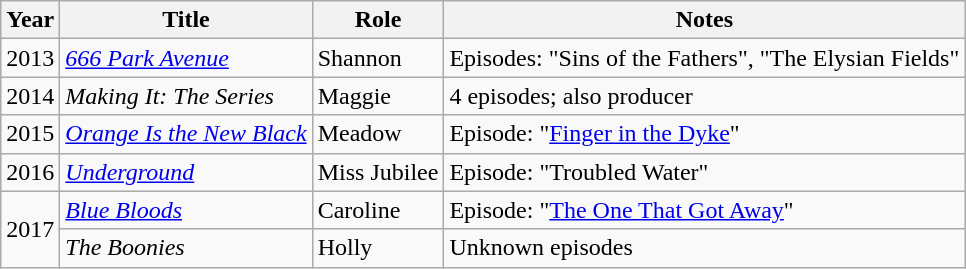<table class="wikitable">
<tr>
<th>Year</th>
<th>Title</th>
<th>Role</th>
<th>Notes</th>
</tr>
<tr>
<td>2013</td>
<td><em><a href='#'>666 Park Avenue</a></em></td>
<td>Shannon</td>
<td>Episodes: "Sins of the Fathers", "The Elysian Fields"</td>
</tr>
<tr>
<td>2014</td>
<td><em>Making It: The Series</em></td>
<td>Maggie</td>
<td>4 episodes; also producer</td>
</tr>
<tr>
<td>2015</td>
<td><em><a href='#'>Orange Is the New Black</a></em></td>
<td>Meadow</td>
<td>Episode: "<a href='#'>Finger in the Dyke</a>"</td>
</tr>
<tr>
<td>2016</td>
<td><em><a href='#'>Underground</a></em></td>
<td>Miss Jubilee</td>
<td>Episode: "Troubled Water"</td>
</tr>
<tr>
<td rowspan="2">2017</td>
<td><em><a href='#'>Blue Bloods</a></em></td>
<td>Caroline</td>
<td>Episode: "<a href='#'>The One That Got Away</a>"</td>
</tr>
<tr>
<td><em>The Boonies</em></td>
<td>Holly</td>
<td>Unknown episodes</td>
</tr>
</table>
